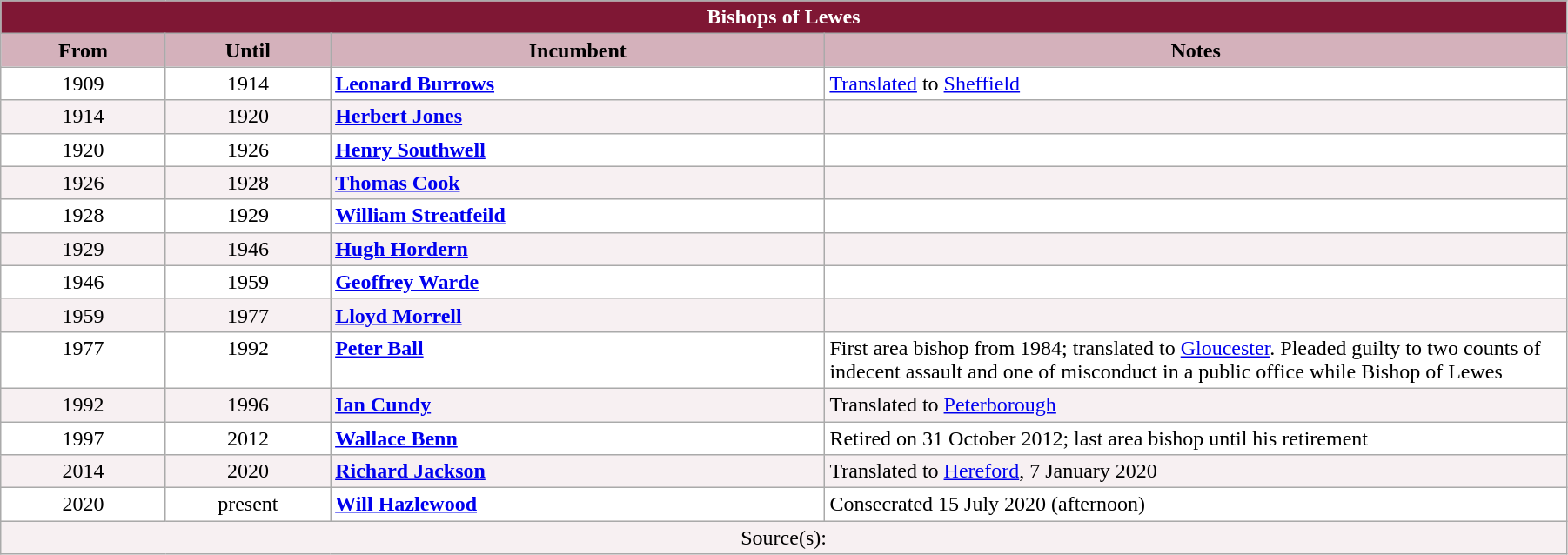<table class="wikitable" style="width:95%;" border="1" cellpadding="2">
<tr>
<th colspan="4" style="background-color: #7F1734; color: white;">Bishops of Lewes</th>
</tr>
<tr valign=top>
<th style="background-color:#D4B1BB" width="10%">From</th>
<th style="background-color:#D4B1BB" width="10%">Until</th>
<th style="background-color:#D4B1BB" width="30%">Incumbent</th>
<th style="background-color:#D4B1BB" width="45%">Notes</th>
</tr>
<tr valign=top bgcolor="white">
<td align="center">1909</td>
<td align="center">1914</td>
<td><strong><a href='#'>Leonard Burrows</a></strong></td>
<td><a href='#'>Translated</a> to <a href='#'>Sheffield</a></td>
</tr>
<tr valign=top bgcolor="#F7F0F2">
<td align="center">1914</td>
<td align="center">1920</td>
<td><strong><a href='#'>Herbert Jones</a></strong></td>
<td></td>
</tr>
<tr valign=top bgcolor="white">
<td align="center">1920</td>
<td align="center">1926</td>
<td><strong><a href='#'>Henry Southwell</a></strong></td>
<td></td>
</tr>
<tr valign=top bgcolor="#F7F0F2">
<td align="center">1926</td>
<td align="center">1928</td>
<td><strong><a href='#'>Thomas Cook</a></strong></td>
<td></td>
</tr>
<tr valign=top bgcolor="white">
<td align="center">1928</td>
<td align="center">1929</td>
<td><strong><a href='#'>William Streatfeild</a></strong> </td>
<td></td>
</tr>
<tr valign=top bgcolor="#F7F0F2">
<td align="center">1929</td>
<td align="center">1946</td>
<td><strong><a href='#'>Hugh Hordern</a></strong></td>
<td></td>
</tr>
<tr valign=top bgcolor="white">
<td align="center">1946</td>
<td align="center">1959</td>
<td><strong><a href='#'>Geoffrey Warde</a></strong></td>
<td></td>
</tr>
<tr valign=top bgcolor="#F7F0F2">
<td align="center">1959</td>
<td align="center">1977</td>
<td><strong><a href='#'>Lloyd Morrell</a></strong></td>
<td></td>
</tr>
<tr valign=top bgcolor="white">
<td align="center">1977</td>
<td align="center">1992</td>
<td><strong><a href='#'>Peter Ball</a></strong></td>
<td>First area bishop from 1984; translated to <a href='#'>Gloucester</a>. Pleaded guilty to two counts of indecent assault and one of misconduct in a public office while Bishop of Lewes</td>
</tr>
<tr valign=top bgcolor="#F7F0F2">
<td align="center">1992</td>
<td align="center">1996</td>
<td><strong><a href='#'>Ian Cundy</a></strong></td>
<td>Translated to <a href='#'>Peterborough</a></td>
</tr>
<tr valign=top bgcolor="white">
<td align="center">1997</td>
<td align="center">2012</td>
<td><strong><a href='#'>Wallace Benn</a></strong></td>
<td>Retired on 31 October 2012; last area bishop until his retirement</td>
</tr>
<tr valign=top bgcolor="#F7F0F2">
<td align="center">2014</td>
<td align="center">2020</td>
<td><strong><a href='#'>Richard Jackson</a></strong></td>
<td>Translated to <a href='#'>Hereford</a>, 7 January 2020</td>
</tr>
<tr valign=top bgcolor="white">
<td align="center">2020</td>
<td align="center">present</td>
<td><strong><a href='#'>Will Hazlewood</a></strong></td>
<td>Consecrated 15 July 2020 (afternoon)</td>
</tr>
<tr valign=top bgcolor="#F7F0F2">
<td align="center" colspan="4">Source(s):</td>
</tr>
</table>
